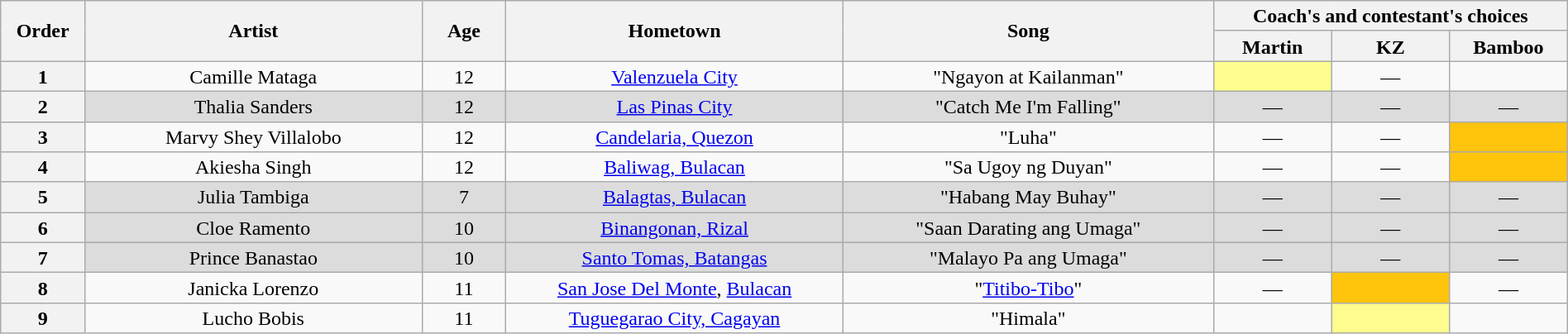<table class="wikitable" style="text-align:center; line-height:17px; width:100%;">
<tr>
<th rowspan="2" scope="col" width="05%">Order</th>
<th rowspan="2" scope="col" width="20%">Artist</th>
<th rowspan="2" scope="col" width="05%">Age</th>
<th rowspan="2" scope="col" width="20%">Hometown</th>
<th rowspan="2" scope="col" width="22%">Song</th>
<th colspan="3">Coach's and contestant's choices</th>
</tr>
<tr>
<th width="07%">Martin</th>
<th width="07%">KZ</th>
<th width="07%">Bamboo</th>
</tr>
<tr>
<th>1</th>
<td>Camille Mataga</td>
<td>12</td>
<td><a href='#'>Valenzuela City</a></td>
<td>"Ngayon at Kailanman"</td>
<td style="background:#fdfc8f;"><strong></strong></td>
<td>—</td>
<td><strong></strong></td>
</tr>
<tr>
<th>2</th>
<td style="background:#DCDCDC;">Thalia Sanders</td>
<td style="background:#DCDCDC;">12</td>
<td style="background:#DCDCDC;"><a href='#'>Las Pinas City</a></td>
<td style="background:#DCDCDC;">"Catch Me I'm Falling"</td>
<td style="background:#DCDCDC;">—</td>
<td style="background:#DCDCDC;">—</td>
<td style="background:#DCDCDC;">—</td>
</tr>
<tr>
<th>3</th>
<td>Marvy Shey Villalobo</td>
<td>12</td>
<td><a href='#'>Candelaria, Quezon</a></td>
<td>"Luha"</td>
<td>—</td>
<td>—</td>
<td style="background:#FFC40C;"><strong></strong></td>
</tr>
<tr>
<th>4</th>
<td>Akiesha Singh</td>
<td>12</td>
<td><a href='#'>Baliwag, Bulacan</a></td>
<td>"Sa Ugoy ng Duyan"</td>
<td>—</td>
<td>—</td>
<td style="background:#FFC40C;"><strong></strong></td>
</tr>
<tr>
<th>5</th>
<td style="background:#DCDCDC;">Julia Tambiga</td>
<td style="background:#DCDCDC;">7</td>
<td style="background:#DCDCDC;"><a href='#'>Balagtas, Bulacan</a></td>
<td style="background:#DCDCDC;">"Habang May Buhay"</td>
<td style="background:#DCDCDC;">—</td>
<td style="background:#DCDCDC;">—</td>
<td style="background:#DCDCDC;">—</td>
</tr>
<tr>
<th>6</th>
<td style="background:#DCDCDC;">Cloe Ramento</td>
<td style="background:#DCDCDC;">10</td>
<td style="background:#DCDCDC;"><a href='#'>Binangonan, Rizal</a></td>
<td style="background:#DCDCDC;">"Saan Darating ang Umaga"</td>
<td style="background:#DCDCDC;">—</td>
<td style="background:#DCDCDC;">—</td>
<td style="background:#DCDCDC;">—</td>
</tr>
<tr>
<th>7</th>
<td style="background:#DCDCDC;">Prince Banastao</td>
<td style="background:#DCDCDC;">10</td>
<td style="background:#DCDCDC;"><a href='#'>Santo Tomas, Batangas</a></td>
<td style="background:#DCDCDC;">"Malayo Pa ang Umaga"</td>
<td style="background:#DCDCDC;">—</td>
<td style="background:#DCDCDC;">—</td>
<td style="background:#DCDCDC;">—</td>
</tr>
<tr>
<th>8</th>
<td>Janicka Lorenzo</td>
<td>11</td>
<td><a href='#'>San Jose Del Monte</a>, <a href='#'>Bulacan</a></td>
<td>"<a href='#'>Titibo-Tibo</a>"</td>
<td>—</td>
<td style="background:#FFC40C;"><strong></strong></td>
<td>—</td>
</tr>
<tr>
<th>9</th>
<td>Lucho Bobis</td>
<td>11</td>
<td><a href='#'>Tuguegarao City, Cagayan</a></td>
<td>"Himala"</td>
<td><strong></strong></td>
<td style="background:#fdfc8f;"><strong></strong></td>
<td><strong></strong></td>
</tr>
</table>
